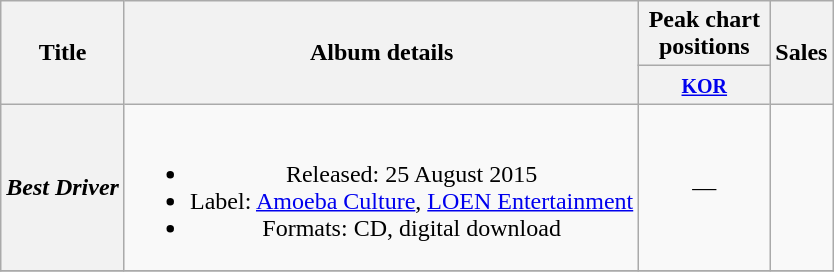<table class="wikitable plainrowheaders" style="text-align:center;">
<tr>
<th scope="col" rowspan="2">Title</th>
<th scope="col" rowspan="2">Album details</th>
<th scope="col" colspan="1" style="width:5em;">Peak chart positions</th>
<th scope="col" rowspan="2">Sales</th>
</tr>
<tr>
<th><small><a href='#'>KOR</a></small><br></th>
</tr>
<tr>
<th scope="row"><em>Best Driver</em></th>
<td><br><ul><li>Released: 25 August 2015</li><li>Label: <a href='#'>Amoeba Culture</a>, <a href='#'>LOEN Entertainment</a></li><li>Formats: CD, digital download</li></ul></td>
<td>—</td>
<td></td>
</tr>
<tr>
</tr>
</table>
